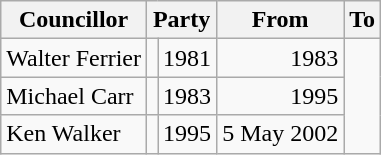<table class=wikitable>
<tr>
<th>Councillor</th>
<th colspan=2>Party</th>
<th>From</th>
<th>To</th>
</tr>
<tr>
<td>Walter Ferrier</td>
<td></td>
<td align=right>1981</td>
<td align=right>1983</td>
</tr>
<tr>
<td>Michael Carr</td>
<td></td>
<td align=right>1983</td>
<td align=right>1995</td>
</tr>
<tr>
<td>Ken Walker</td>
<td></td>
<td align=right>1995</td>
<td align=right>5 May 2002</td>
</tr>
</table>
